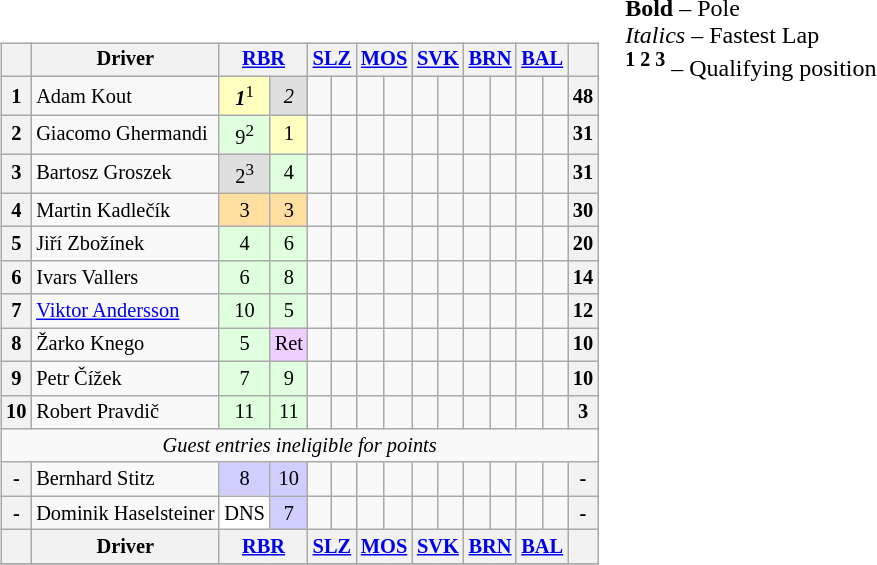<table>
<tr>
<td valign=top><br><table class="wikitable" align="left" style="font-size: 85%; text-align: center;">
<tr>
<th valign=middle></th>
<th valign=middle>Driver</th>
<th colspan=2><a href='#'>RBR</a><br></th>
<th colspan=2><a href='#'>SLZ</a><br></th>
<th colspan=2><a href='#'>MOS</a><br></th>
<th colspan=2><a href='#'>SVK</a><br></th>
<th colspan=2><a href='#'>BRN</a><br></th>
<th colspan=2><a href='#'>BAL</a><br></th>
<th valign=middle>  </th>
</tr>
<tr>
<th>1</th>
<td align="left"> Adam Kout</td>
<td style="background:#FFFFBF;"><strong><em>1</em></strong><sup>1</sup></td>
<td style="background:#DFDFDF;"><em>2</em></td>
<td></td>
<td></td>
<td></td>
<td></td>
<td></td>
<td></td>
<td></td>
<td></td>
<td></td>
<td></td>
<th>48</th>
</tr>
<tr>
<th>2</th>
<td align="left"> Giacomo Ghermandi</td>
<td style="background:#DFFFDF;">9<sup>2</sup></td>
<td style="background:#FFFFBF;">1</td>
<td></td>
<td></td>
<td></td>
<td></td>
<td></td>
<td></td>
<td></td>
<td></td>
<td></td>
<td></td>
<th>31</th>
</tr>
<tr>
<th>3</th>
<td align="left"> Bartosz Groszek</td>
<td style="background:#DFDFDF;">2<sup>3</sup></td>
<td style="background:#DFFFDF;">4</td>
<td></td>
<td></td>
<td></td>
<td></td>
<td></td>
<td></td>
<td></td>
<td></td>
<td></td>
<td></td>
<th>31</th>
</tr>
<tr>
<th>4</th>
<td align="left"> Martin Kadlečík</td>
<td style="background:#FFDF9F;">3</td>
<td style="background:#FFDF9F;">3</td>
<td></td>
<td></td>
<td></td>
<td></td>
<td></td>
<td></td>
<td></td>
<td></td>
<td></td>
<td></td>
<th>30</th>
</tr>
<tr>
<th>5</th>
<td align="left"> Jiří Zbožínek</td>
<td style="background:#DFFFDF;">4</td>
<td style="background:#DFFFDF;">6</td>
<td></td>
<td></td>
<td></td>
<td></td>
<td></td>
<td></td>
<td></td>
<td></td>
<td></td>
<td></td>
<th>20</th>
</tr>
<tr>
<th>6</th>
<td align="left"> Ivars Vallers</td>
<td style="background:#DFFFDF;">6</td>
<td style="background:#DFFFDF;">8</td>
<td></td>
<td></td>
<td></td>
<td></td>
<td></td>
<td></td>
<td></td>
<td></td>
<td></td>
<td></td>
<th>14</th>
</tr>
<tr>
<th>7</th>
<td align="left"> <a href='#'>Viktor Andersson</a></td>
<td style="background:#DFFFDF;">10</td>
<td style="background:#DFFFDF;">5</td>
<td></td>
<td></td>
<td></td>
<td></td>
<td></td>
<td></td>
<td></td>
<td></td>
<td></td>
<td></td>
<th>12</th>
</tr>
<tr>
<th>8</th>
<td align="left"> Žarko Knego</td>
<td style="background:#DFFFDF;">5</td>
<td style="background:#EFCFFF;">Ret</td>
<td></td>
<td></td>
<td></td>
<td></td>
<td></td>
<td></td>
<td></td>
<td></td>
<td></td>
<td></td>
<th>10</th>
</tr>
<tr>
<th>9</th>
<td align="left"> Petr Čížek</td>
<td style="background:#DFFFDF;">7</td>
<td style="background:#DFFFDF;">9</td>
<td></td>
<td></td>
<td></td>
<td></td>
<td></td>
<td></td>
<td></td>
<td></td>
<td></td>
<td></td>
<th>10</th>
</tr>
<tr>
<th>10</th>
<td align="left"> Robert Pravdič</td>
<td style="background:#DFFFDF;">11</td>
<td style="background:#DFFFDF;">11</td>
<td></td>
<td></td>
<td></td>
<td></td>
<td></td>
<td></td>
<td></td>
<td></td>
<td></td>
<td></td>
<th>3</th>
</tr>
<tr>
<td colspan="17"><em>Guest entries ineligible for points</em></td>
</tr>
<tr>
<th>-</th>
<td align="left"> Bernhard Stitz</td>
<td style="background:#CFCFFF;">8</td>
<td style="background:#CFCFFF;">10</td>
<td></td>
<td></td>
<td></td>
<td></td>
<td></td>
<td></td>
<td></td>
<td></td>
<td></td>
<td></td>
<th>-</th>
</tr>
<tr>
<th>-</th>
<td align="left" nowrap> Dominik Haselsteiner</td>
<td style="background:#FFFFFF;">DNS</td>
<td style="background:#CFCFFF;">7</td>
<td></td>
<td></td>
<td></td>
<td></td>
<td></td>
<td></td>
<td></td>
<td></td>
<td></td>
<td></td>
<th>-</th>
</tr>
<tr>
<th valign=middle></th>
<th valign=middle>Driver</th>
<th colspan=2><a href='#'>RBR</a><br></th>
<th colspan=2><a href='#'>SLZ</a><br></th>
<th colspan=2><a href='#'>MOS</a><br></th>
<th colspan=2><a href='#'>SVK</a><br></th>
<th colspan=2><a href='#'>BRN</a><br></th>
<th colspan=2><a href='#'>BAL</a><br></th>
<th valign=middle>  </th>
</tr>
<tr>
</tr>
</table>
</td>
<td valign="top"><span><strong>Bold</strong> – Pole</span><br><span><em>Italics</em> – Fastest Lap</span><br><span><sup><strong>1 2 3</strong></sup> – Qualifying position</span></td>
</tr>
</table>
